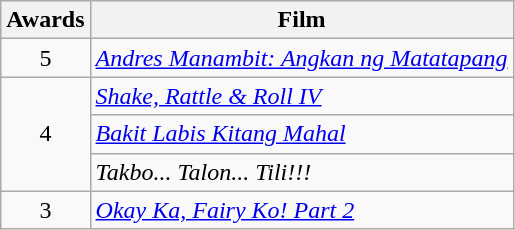<table class="wikitable" style="text-align:center">
<tr>
<th scope="col">Awards</th>
<th scope="col">Film</th>
</tr>
<tr>
<td>5</td>
<td align=left><em><a href='#'>Andres Manambit: Angkan ng Matatapang</a></em></td>
</tr>
<tr>
<td rowspan=3>4</td>
<td align=left><em><a href='#'>Shake, Rattle & Roll IV</a></em></td>
</tr>
<tr>
<td align=left><em><a href='#'>Bakit Labis Kitang Mahal</a></em></td>
</tr>
<tr>
<td align=left><em>Takbo... Talon... Tili!!!</em></td>
</tr>
<tr>
<td>3</td>
<td align=left><em><a href='#'>Okay Ka, Fairy Ko! Part 2</a></em></td>
</tr>
</table>
